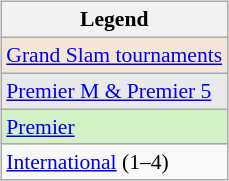<table>
<tr valign=top>
<td><br><table class=wikitable style=font-size:90%>
<tr>
<th>Legend</th>
</tr>
<tr>
<td bgcolor=f3e6d7><a href='#'>Grand Slam tournaments</a></td>
</tr>
<tr>
<td bgcolor=e9e9e9><a href='#'>Premier M & Premier 5</a></td>
</tr>
<tr>
<td bgcolor=d4f1c5><a href='#'>Premier</a></td>
</tr>
<tr>
<td><a href='#'>International</a> (1–4)</td>
</tr>
</table>
</td>
</tr>
</table>
